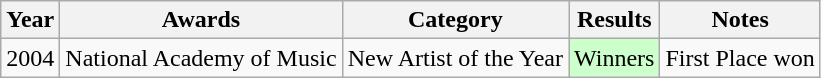<table class="wikitable">
<tr>
<th>Year</th>
<th>Awards</th>
<th>Category</th>
<th>Results</th>
<th>Notes</th>
</tr>
<tr>
<td>2004</td>
<td>National Academy of Music</td>
<td>New Artist of the Year</td>
<td style="background-color: #CFC">Winners</td>
<td>First Place won</td>
</tr>
</table>
